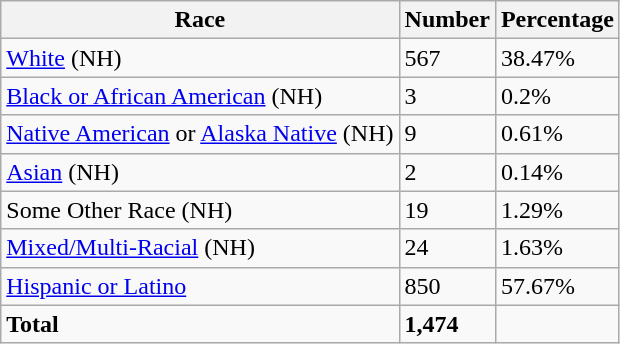<table class="wikitable">
<tr>
<th>Race</th>
<th>Number</th>
<th>Percentage</th>
</tr>
<tr>
<td><a href='#'>White</a> (NH)</td>
<td>567</td>
<td>38.47%</td>
</tr>
<tr>
<td><a href='#'>Black or African American</a> (NH)</td>
<td>3</td>
<td>0.2%</td>
</tr>
<tr>
<td><a href='#'>Native American</a> or <a href='#'>Alaska Native</a> (NH)</td>
<td>9</td>
<td>0.61%</td>
</tr>
<tr>
<td><a href='#'>Asian</a> (NH)</td>
<td>2</td>
<td>0.14%</td>
</tr>
<tr>
<td>Some Other Race (NH)</td>
<td>19</td>
<td>1.29%</td>
</tr>
<tr>
<td><a href='#'>Mixed/Multi-Racial</a> (NH)</td>
<td>24</td>
<td>1.63%</td>
</tr>
<tr>
<td><a href='#'>Hispanic or Latino</a></td>
<td>850</td>
<td>57.67%</td>
</tr>
<tr>
<td><strong>Total</strong></td>
<td><strong>1,474</strong></td>
<td></td>
</tr>
</table>
